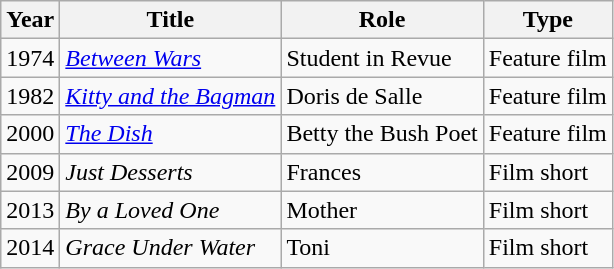<table class="wikitable plainrowheaders sortable">
<tr>
<th scope="col">Year</th>
<th scope="col">Title</th>
<th scope="col">Role</th>
<th class="unsortable">Type</th>
</tr>
<tr>
<td>1974</td>
<td><em><a href='#'>Between Wars</a></em></td>
<td>Student in Revue</td>
<td>Feature film</td>
</tr>
<tr>
<td>1982</td>
<td><em><a href='#'>Kitty and the Bagman</a></em></td>
<td>Doris de Salle</td>
<td>Feature film</td>
</tr>
<tr>
<td>2000</td>
<td><em><a href='#'>The Dish</a></em></td>
<td>Betty the Bush Poet</td>
<td>Feature film</td>
</tr>
<tr>
<td>2009</td>
<td><em>Just Desserts</em></td>
<td>Frances</td>
<td>Film short</td>
</tr>
<tr>
<td>2013</td>
<td><em>By a Loved One</em></td>
<td>Mother</td>
<td>Film short</td>
</tr>
<tr>
<td>2014</td>
<td><em>Grace Under Water</em></td>
<td>Toni</td>
<td>Film short</td>
</tr>
</table>
